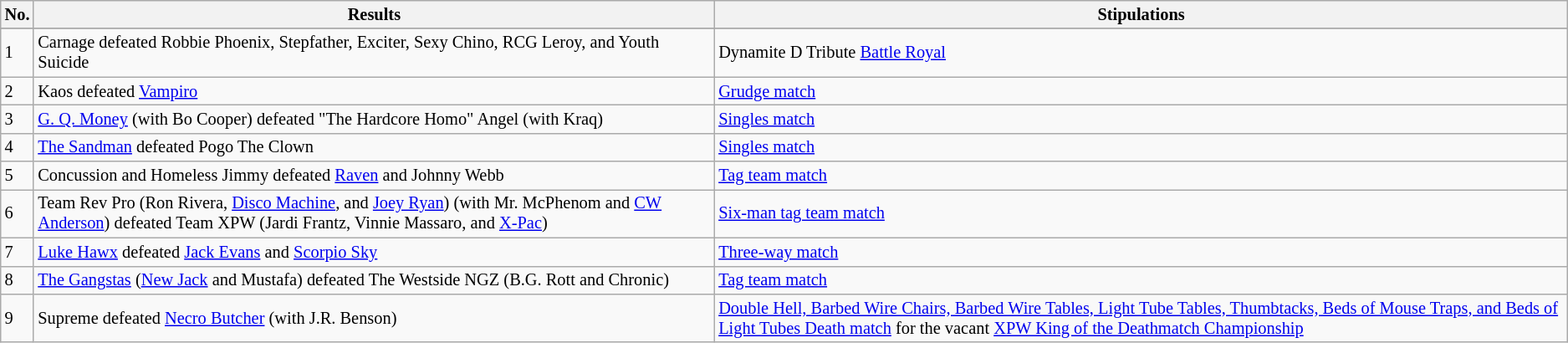<table style="font-size: 85%" class="wikitable sortable">
<tr>
<th><strong>No.</strong></th>
<th><strong>Results</strong></th>
<th><strong>Stipulations</strong></th>
</tr>
<tr>
</tr>
<tr>
<td>1</td>
<td>Carnage defeated Robbie Phoenix, Stepfather, Exciter, Sexy Chino, RCG Leroy, and Youth Suicide</td>
<td>Dynamite D Tribute <a href='#'>Battle Royal</a></td>
</tr>
<tr>
<td>2</td>
<td>Kaos defeated <a href='#'>Vampiro</a></td>
<td><a href='#'>Grudge match</a></td>
</tr>
<tr>
<td>3</td>
<td><a href='#'>G. Q. Money</a> (with Bo Cooper) defeated "The Hardcore Homo" Angel (with Kraq)</td>
<td><a href='#'>Singles match</a></td>
</tr>
<tr>
<td>4</td>
<td><a href='#'>The Sandman</a> defeated Pogo The Clown</td>
<td><a href='#'>Singles match</a></td>
</tr>
<tr>
<td>5</td>
<td>Concussion and Homeless Jimmy defeated <a href='#'>Raven</a> and Johnny Webb</td>
<td><a href='#'>Tag team match</a><br></td>
</tr>
<tr>
<td>6</td>
<td>Team Rev Pro (Ron Rivera, <a href='#'>Disco Machine</a>, and <a href='#'>Joey Ryan</a>) (with Mr. McPhenom and <a href='#'>CW Anderson</a>) defeated Team XPW (Jardi Frantz, Vinnie Massaro, and <a href='#'>X-Pac</a>)</td>
<td><a href='#'>Six-man tag team match</a></td>
</tr>
<tr>
<td>7</td>
<td><a href='#'>Luke Hawx</a> defeated <a href='#'>Jack Evans</a> and <a href='#'>Scorpio Sky</a></td>
<td><a href='#'>Three-way match</a></td>
</tr>
<tr>
<td>8</td>
<td><a href='#'>The Gangstas</a> (<a href='#'>New Jack</a> and Mustafa) defeated The Westside NGZ (B.G. Rott and Chronic)</td>
<td><a href='#'>Tag team match</a></td>
</tr>
<tr>
<td>9</td>
<td>Supreme defeated <a href='#'>Necro Butcher</a> (with J.R. Benson)</td>
<td><a href='#'>Double Hell, Barbed Wire Chairs, Barbed Wire Tables, Light Tube Tables, Thumbtacks, Beds of Mouse Traps, and Beds of Light Tubes Death match</a> for the vacant <a href='#'>XPW King of the Deathmatch Championship</a></td>
</tr>
</table>
